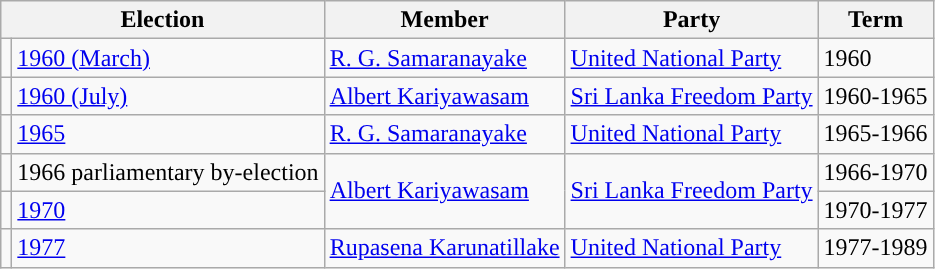<table class="wikitable">
<tr>
<th colspan="2">Election</th>
<th>Member</th>
<th>Party</th>
<th>Term</th>
</tr>
<tr>
<td style="background-color: "></td>
<td><a href='#'>1960 (March)</a></td>
<td><a href='#'>R. G. Samaranayake</a></td>
<td><a href='#'>United National Party</a></td>
<td>1960</td>
</tr>
<tr>
<td style="background-color: "></td>
<td><a href='#'>1960 (July)</a></td>
<td><a href='#'>Albert Kariyawasam</a></td>
<td><a href='#'>Sri Lanka Freedom Party</a></td>
<td>1960-1965</td>
</tr>
<tr>
<td style="background-color: "></td>
<td><a href='#'>1965</a></td>
<td><a href='#'>R. G. Samaranayake</a></td>
<td><a href='#'>United National Party</a></td>
<td>1965-1966</td>
</tr>
<tr>
<td style="background-color: "></td>
<td>1966 parliamentary by-election</td>
<td rowspan=2><a href='#'>Albert Kariyawasam</a></td>
<td rowspan=2><a href='#'>Sri Lanka Freedom Party</a></td>
<td>1966-1970</td>
</tr>
<tr>
<td style="background-color: "></td>
<td><a href='#'>1970</a></td>
<td>1970-1977</td>
</tr>
<tr>
<td style="background-color: "></td>
<td><a href='#'>1977</a></td>
<td><a href='#'>Rupasena Karunatillake</a></td>
<td><a href='#'>United National Party</a></td>
<td>1977-1989</td>
</tr>
</table>
